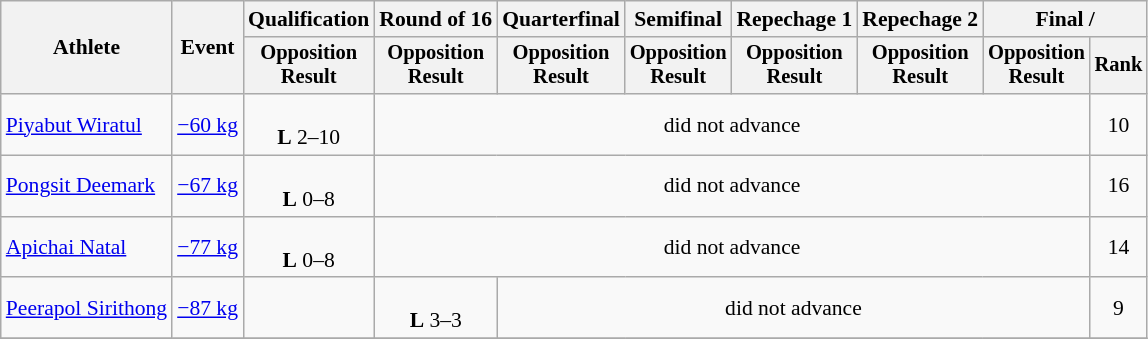<table class="wikitable" style="font-size:90%">
<tr>
<th rowspan=2>Athlete</th>
<th rowspan=2>Event</th>
<th>Qualification</th>
<th>Round of 16</th>
<th>Quarterfinal</th>
<th>Semifinal</th>
<th>Repechage 1</th>
<th>Repechage 2</th>
<th colspan=2>Final / </th>
</tr>
<tr style="font-size: 95%">
<th>Opposition<br>Result</th>
<th>Opposition<br>Result</th>
<th>Opposition<br>Result</th>
<th>Opposition<br>Result</th>
<th>Opposition<br>Result</th>
<th>Opposition<br>Result</th>
<th>Opposition<br>Result</th>
<th>Rank</th>
</tr>
<tr align=center>
<td align=left><a href='#'>Piyabut Wiratul</a></td>
<td align=left><a href='#'>−60 kg</a></td>
<td> <br><strong>L</strong> 2–10</td>
<td colspan=6>did not advance</td>
<td>10</td>
</tr>
<tr align=center>
<td align=left><a href='#'>Pongsit Deemark</a></td>
<td align=left><a href='#'>−67 kg</a></td>
<td> <br><strong>L</strong> 0–8</td>
<td colspan=6>did not advance</td>
<td>16</td>
</tr>
<tr align=center>
<td align=left><a href='#'>Apichai Natal</a></td>
<td align=left><a href='#'>−77 kg</a></td>
<td> <br><strong>L</strong> 0–8</td>
<td colspan=6>did not advance</td>
<td>14</td>
</tr>
<tr align=center>
<td align=left><a href='#'>Peerapol Sirithong</a></td>
<td align=left><a href='#'>−87 kg</a></td>
<td></td>
<td> <br><strong>L</strong> 3–3</td>
<td colspan=5>did not advance</td>
<td>9</td>
</tr>
<tr align=center>
</tr>
</table>
